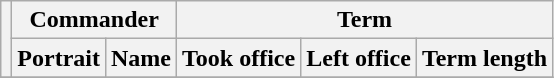<table class="wikitable sortable">
<tr>
<th rowspan=2></th>
<th colspan=2>Commander</th>
<th colspan=3>Term</th>
</tr>
<tr>
<th>Portrait</th>
<th>Name</th>
<th>Took office</th>
<th>Left office</th>
<th>Term length</th>
</tr>
<tr>
</tr>
</table>
